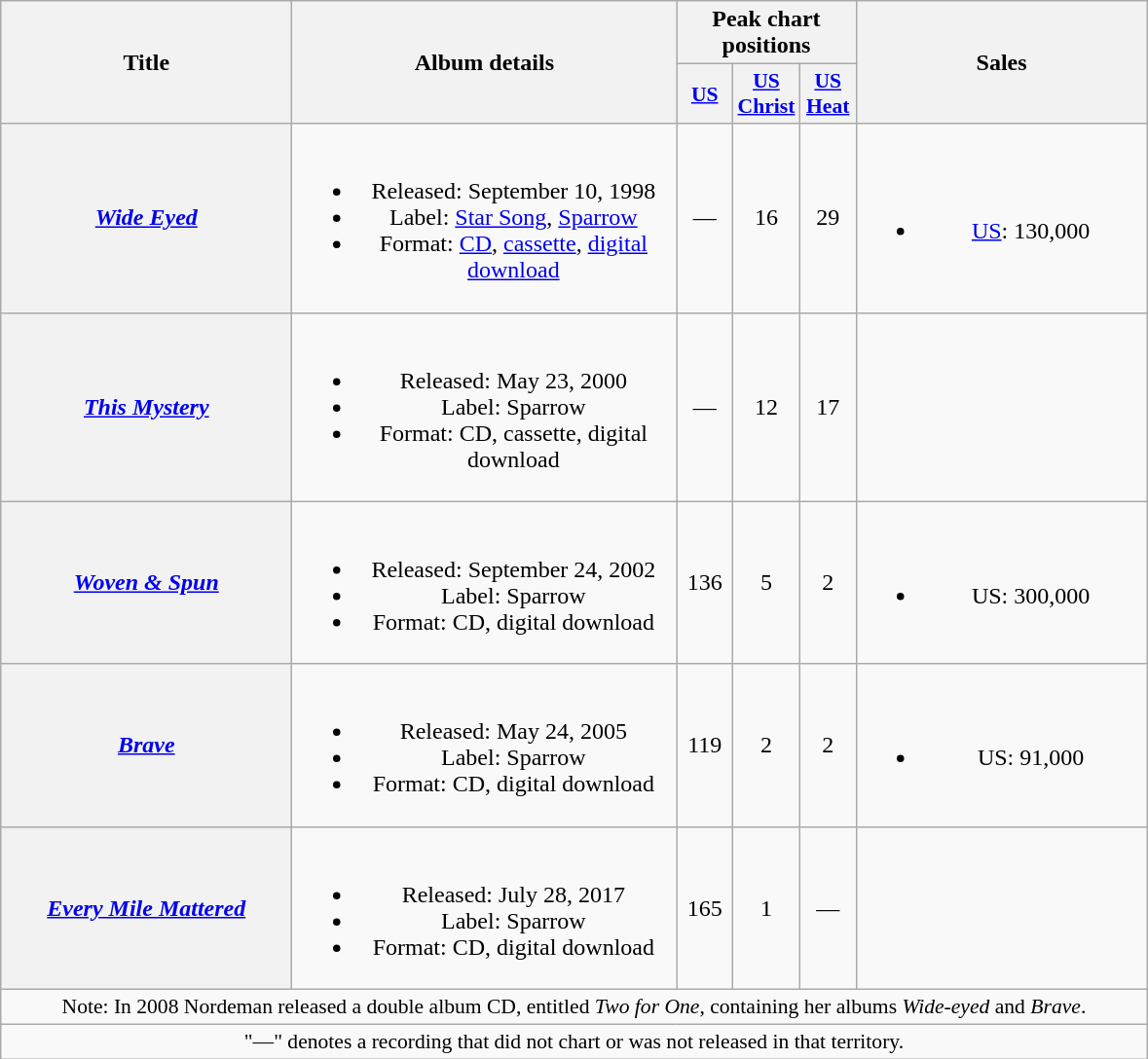<table class="wikitable plainrowheaders" style="text-align:center;" border="1">
<tr>
<th scope="col" rowspan="2" style="width:12em;">Title</th>
<th scope="col" rowspan="2" style="width:16em;">Album details</th>
<th scope="col" colspan="3">Peak chart positions</th>
<th scope="col" rowspan="2" style="width:12em;">Sales</th>
</tr>
<tr>
<th scope="col" style="width:2.2em;font-size:90%;"><a href='#'>US</a><br></th>
<th scope="col" style="width:2.2em;font-size:90%;"><a href='#'>US<br>Christ</a><br></th>
<th scope="col" style="width:2.2em;font-size:90%;"><a href='#'>US<br>Heat</a><br></th>
</tr>
<tr>
<th scope="row"><em><a href='#'>Wide Eyed</a></em></th>
<td><br><ul><li>Released: September 10, 1998</li><li>Label: <a href='#'>Star Song</a>, <a href='#'>Sparrow</a></li><li>Format: <a href='#'>CD</a>, <a href='#'>cassette</a>, <a href='#'>digital download</a></li></ul></td>
<td>—</td>
<td>16</td>
<td>29</td>
<td><br><ul><li><a href='#'>US</a>: 130,000</li></ul></td>
</tr>
<tr>
<th scope="row"><em><a href='#'>This Mystery</a></em></th>
<td><br><ul><li>Released: May 23, 2000</li><li>Label: Sparrow</li><li>Format: CD, cassette, digital download</li></ul></td>
<td>—</td>
<td>12</td>
<td>17</td>
<td></td>
</tr>
<tr>
<th scope="row"><em><a href='#'>Woven & Spun</a></em></th>
<td><br><ul><li>Released: September 24, 2002</li><li>Label: Sparrow</li><li>Format: CD, digital download</li></ul></td>
<td>136</td>
<td>5</td>
<td>2</td>
<td><br><ul><li>US: 300,000</li></ul></td>
</tr>
<tr>
<th scope="row"><em><a href='#'>Brave</a></em></th>
<td><br><ul><li>Released: May 24, 2005</li><li>Label: Sparrow</li><li>Format: CD, digital download</li></ul></td>
<td>119</td>
<td>2</td>
<td>2</td>
<td><br><ul><li>US: 91,000</li></ul></td>
</tr>
<tr>
<th scope="row"><em><a href='#'>Every Mile Mattered</a></em></th>
<td><br><ul><li>Released: July 28, 2017</li><li>Label: Sparrow</li><li>Format: CD, digital download</li></ul></td>
<td>165</td>
<td>1</td>
<td>—</td>
<td></td>
</tr>
<tr>
<td colspan="6" style="font-size:90%">Note: In 2008 Nordeman released a double album CD, entitled <em>Two for One</em>, containing her albums <em>Wide-eyed</em> and <em>Brave</em>.</td>
</tr>
<tr>
<td colspan="6" style="font-size:90%">"—" denotes a recording that did not chart or was not released in that territory.</td>
</tr>
</table>
